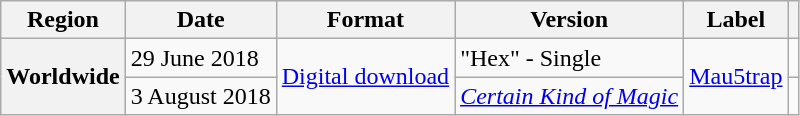<table class="wikitable plainrowheaders">
<tr>
<th>Region</th>
<th>Date</th>
<th>Format</th>
<th>Version</th>
<th>Label</th>
<th></th>
</tr>
<tr>
<th scope="row" rowspan="2">Worldwide</th>
<td>29 June 2018</td>
<td rowspan="2"><a href='#'>Digital download</a></td>
<td>"Hex" - Single</td>
<td rowspan="2"><a href='#'>Mau5trap</a></td>
<td></td>
</tr>
<tr>
<td>3 August 2018</td>
<td><em><a href='#'>Certain Kind of Magic</a></em></td>
<td></td>
</tr>
</table>
